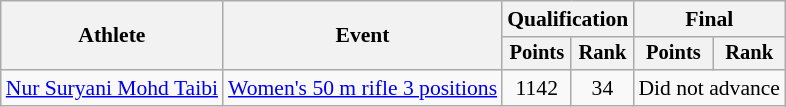<table class="wikitable" style="font-size:90%">
<tr>
<th rowspan="2">Athlete</th>
<th rowspan="2">Event</th>
<th colspan=2>Qualification</th>
<th colspan=2>Final</th>
</tr>
<tr style="font-size:95%">
<th>Points</th>
<th>Rank</th>
<th>Points</th>
<th>Rank</th>
</tr>
<tr align=center>
<td align=left><a href='#'>Nur Suryani Mohd Taibi</a></td>
<td align=left><a href='#'>Women's 50 m rifle 3 positions</a></td>
<td>1142</td>
<td>34</td>
<td colspan=2>Did not advance</td>
</tr>
</table>
